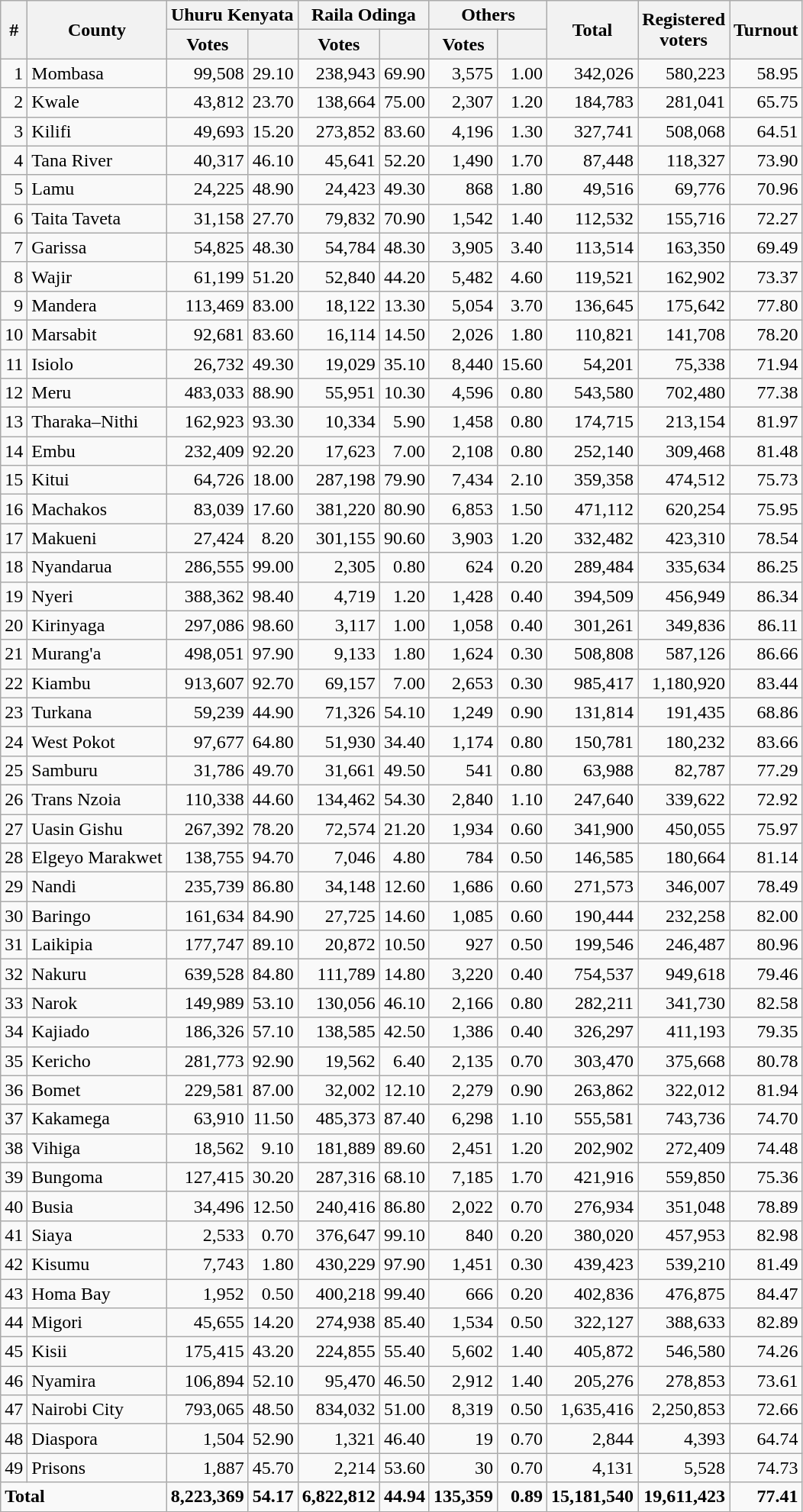<table class="wikitable collapsible collapsed sortable" style=text-align:right>
<tr>
<th rowspan=2>#</th>
<th rowspan=2>County</th>
<th colspan=2>Uhuru Kenyata</th>
<th colspan=2>Raila Odinga</th>
<th colspan=2>Others</th>
<th rowspan=2>Total</th>
<th rowspan=2>Registered<br>voters</th>
<th rowspan=2>Turnout</th>
</tr>
<tr>
<th>Votes</th>
<th></th>
<th>Votes</th>
<th></th>
<th>Votes</th>
<th></th>
</tr>
<tr>
<td>1</td>
<td align=left>Mombasa</td>
<td>99,508</td>
<td>29.10</td>
<td>238,943</td>
<td>69.90</td>
<td>3,575</td>
<td>1.00</td>
<td>342,026</td>
<td>580,223</td>
<td>58.95</td>
</tr>
<tr>
<td>2</td>
<td align=left>Kwale</td>
<td>43,812</td>
<td>23.70</td>
<td>138,664</td>
<td>75.00</td>
<td>2,307</td>
<td>1.20</td>
<td>184,783</td>
<td>281,041</td>
<td>65.75</td>
</tr>
<tr>
<td>3</td>
<td align=left>Kilifi</td>
<td>49,693</td>
<td>15.20</td>
<td>273,852</td>
<td>83.60</td>
<td>4,196</td>
<td>1.30</td>
<td>327,741</td>
<td>508,068</td>
<td>64.51</td>
</tr>
<tr>
<td>4</td>
<td align=left>Tana River</td>
<td>40,317</td>
<td>46.10</td>
<td>45,641</td>
<td>52.20</td>
<td>1,490</td>
<td>1.70</td>
<td>87,448</td>
<td>118,327</td>
<td>73.90</td>
</tr>
<tr>
<td>5</td>
<td align=left>Lamu</td>
<td>24,225</td>
<td>48.90</td>
<td>24,423</td>
<td>49.30</td>
<td>868</td>
<td>1.80</td>
<td>49,516</td>
<td>69,776</td>
<td>70.96</td>
</tr>
<tr>
<td>6</td>
<td align=left>Taita Taveta</td>
<td>31,158</td>
<td>27.70</td>
<td>79,832</td>
<td>70.90</td>
<td>1,542</td>
<td>1.40</td>
<td>112,532</td>
<td>155,716</td>
<td>72.27</td>
</tr>
<tr>
<td>7</td>
<td align=left>Garissa</td>
<td>54,825</td>
<td>48.30</td>
<td>54,784</td>
<td>48.30</td>
<td>3,905</td>
<td>3.40</td>
<td>113,514</td>
<td>163,350</td>
<td>69.49</td>
</tr>
<tr>
<td>8</td>
<td align=left>Wajir</td>
<td>61,199</td>
<td>51.20</td>
<td>52,840</td>
<td>44.20</td>
<td>5,482</td>
<td>4.60</td>
<td>119,521</td>
<td>162,902</td>
<td>73.37</td>
</tr>
<tr>
<td>9</td>
<td align=left>Mandera</td>
<td>113,469</td>
<td>83.00</td>
<td>18,122</td>
<td>13.30</td>
<td>5,054</td>
<td>3.70</td>
<td>136,645</td>
<td>175,642</td>
<td>77.80</td>
</tr>
<tr>
<td>10</td>
<td align=left>Marsabit</td>
<td>92,681</td>
<td>83.60</td>
<td>16,114</td>
<td>14.50</td>
<td>2,026</td>
<td>1.80</td>
<td>110,821</td>
<td>141,708</td>
<td>78.20</td>
</tr>
<tr>
<td>11</td>
<td align=left>Isiolo</td>
<td>26,732</td>
<td>49.30</td>
<td>19,029</td>
<td>35.10</td>
<td>8,440</td>
<td>15.60</td>
<td>54,201</td>
<td>75,338</td>
<td>71.94</td>
</tr>
<tr>
<td>12</td>
<td align=left>Meru</td>
<td>483,033</td>
<td>88.90</td>
<td>55,951</td>
<td>10.30</td>
<td>4,596</td>
<td>0.80</td>
<td>543,580</td>
<td>702,480</td>
<td>77.38</td>
</tr>
<tr>
<td>13</td>
<td align=left>Tharaka–Nithi</td>
<td>162,923</td>
<td>93.30</td>
<td>10,334</td>
<td>5.90</td>
<td>1,458</td>
<td>0.80</td>
<td>174,715</td>
<td>213,154</td>
<td>81.97</td>
</tr>
<tr>
<td>14</td>
<td align=left>Embu</td>
<td>232,409</td>
<td>92.20</td>
<td>17,623</td>
<td>7.00</td>
<td>2,108</td>
<td>0.80</td>
<td>252,140</td>
<td>309,468</td>
<td>81.48</td>
</tr>
<tr>
<td>15</td>
<td align=left>Kitui</td>
<td>64,726</td>
<td>18.00</td>
<td>287,198</td>
<td>79.90</td>
<td>7,434</td>
<td>2.10</td>
<td>359,358</td>
<td>474,512</td>
<td>75.73</td>
</tr>
<tr>
<td>16</td>
<td align=left>Machakos</td>
<td>83,039</td>
<td>17.60</td>
<td>381,220</td>
<td>80.90</td>
<td>6,853</td>
<td>1.50</td>
<td>471,112</td>
<td>620,254</td>
<td>75.95</td>
</tr>
<tr>
<td>17</td>
<td align=left>Makueni</td>
<td>27,424</td>
<td>8.20</td>
<td>301,155</td>
<td>90.60</td>
<td>3,903</td>
<td>1.20</td>
<td>332,482</td>
<td>423,310</td>
<td>78.54</td>
</tr>
<tr>
<td>18</td>
<td align=left>Nyandarua</td>
<td>286,555</td>
<td>99.00</td>
<td>2,305</td>
<td>0.80</td>
<td>624</td>
<td>0.20</td>
<td>289,484</td>
<td>335,634</td>
<td>86.25</td>
</tr>
<tr>
<td>19</td>
<td align=left>Nyeri</td>
<td>388,362</td>
<td>98.40</td>
<td>4,719</td>
<td>1.20</td>
<td>1,428</td>
<td>0.40</td>
<td>394,509</td>
<td>456,949</td>
<td>86.34</td>
</tr>
<tr>
<td>20</td>
<td align=left>Kirinyaga</td>
<td>297,086</td>
<td>98.60</td>
<td>3,117</td>
<td>1.00</td>
<td>1,058</td>
<td>0.40</td>
<td>301,261</td>
<td>349,836</td>
<td>86.11</td>
</tr>
<tr>
<td>21</td>
<td align=left>Murang'a</td>
<td>498,051</td>
<td>97.90</td>
<td>9,133</td>
<td>1.80</td>
<td>1,624</td>
<td>0.30</td>
<td>508,808</td>
<td>587,126</td>
<td>86.66</td>
</tr>
<tr>
<td>22</td>
<td align=left>Kiambu</td>
<td>913,607</td>
<td>92.70</td>
<td>69,157</td>
<td>7.00</td>
<td>2,653</td>
<td>0.30</td>
<td>985,417</td>
<td>1,180,920</td>
<td>83.44</td>
</tr>
<tr>
<td>23</td>
<td align=left>Turkana</td>
<td>59,239</td>
<td>44.90</td>
<td>71,326</td>
<td>54.10</td>
<td>1,249</td>
<td>0.90</td>
<td>131,814</td>
<td>191,435</td>
<td>68.86</td>
</tr>
<tr>
<td>24</td>
<td align=left>West Pokot</td>
<td>97,677</td>
<td>64.80</td>
<td>51,930</td>
<td>34.40</td>
<td>1,174</td>
<td>0.80</td>
<td>150,781</td>
<td>180,232</td>
<td>83.66</td>
</tr>
<tr>
<td>25</td>
<td align=left>Samburu</td>
<td>31,786</td>
<td>49.70</td>
<td>31,661</td>
<td>49.50</td>
<td>541</td>
<td>0.80</td>
<td>63,988</td>
<td>82,787</td>
<td>77.29</td>
</tr>
<tr>
<td>26</td>
<td align=left>Trans Nzoia</td>
<td>110,338</td>
<td>44.60</td>
<td>134,462</td>
<td>54.30</td>
<td>2,840</td>
<td>1.10</td>
<td>247,640</td>
<td>339,622</td>
<td>72.92</td>
</tr>
<tr>
<td>27</td>
<td align=left>Uasin Gishu</td>
<td>267,392</td>
<td>78.20</td>
<td>72,574</td>
<td>21.20</td>
<td>1,934</td>
<td>0.60</td>
<td>341,900</td>
<td>450,055</td>
<td>75.97</td>
</tr>
<tr>
<td>28</td>
<td align=left>Elgeyo Marakwet</td>
<td>138,755</td>
<td>94.70</td>
<td>7,046</td>
<td>4.80</td>
<td>784</td>
<td>0.50</td>
<td>146,585</td>
<td>180,664</td>
<td>81.14</td>
</tr>
<tr>
<td>29</td>
<td align=left>Nandi</td>
<td>235,739</td>
<td>86.80</td>
<td>34,148</td>
<td>12.60</td>
<td>1,686</td>
<td>0.60</td>
<td>271,573</td>
<td>346,007</td>
<td>78.49</td>
</tr>
<tr>
<td>30</td>
<td align=left>Baringo</td>
<td>161,634</td>
<td>84.90</td>
<td>27,725</td>
<td>14.60</td>
<td>1,085</td>
<td>0.60</td>
<td>190,444</td>
<td>232,258</td>
<td>82.00</td>
</tr>
<tr>
<td>31</td>
<td align=left>Laikipia</td>
<td>177,747</td>
<td>89.10</td>
<td>20,872</td>
<td>10.50</td>
<td>927</td>
<td>0.50</td>
<td>199,546</td>
<td>246,487</td>
<td>80.96</td>
</tr>
<tr>
<td>32</td>
<td align=left>Nakuru</td>
<td>639,528</td>
<td>84.80</td>
<td>111,789</td>
<td>14.80</td>
<td>3,220</td>
<td>0.40</td>
<td>754,537</td>
<td>949,618</td>
<td>79.46</td>
</tr>
<tr>
<td>33</td>
<td align=left>Narok</td>
<td>149,989</td>
<td>53.10</td>
<td>130,056</td>
<td>46.10</td>
<td>2,166</td>
<td>0.80</td>
<td>282,211</td>
<td>341,730</td>
<td>82.58</td>
</tr>
<tr>
<td>34</td>
<td align=left>Kajiado</td>
<td>186,326</td>
<td>57.10</td>
<td>138,585</td>
<td>42.50</td>
<td>1,386</td>
<td>0.40</td>
<td>326,297</td>
<td>411,193</td>
<td>79.35</td>
</tr>
<tr>
<td>35</td>
<td align=left>Kericho</td>
<td>281,773</td>
<td>92.90</td>
<td>19,562</td>
<td>6.40</td>
<td>2,135</td>
<td>0.70</td>
<td>303,470</td>
<td>375,668</td>
<td>80.78</td>
</tr>
<tr>
<td>36</td>
<td align=left>Bomet</td>
<td>229,581</td>
<td>87.00</td>
<td>32,002</td>
<td>12.10</td>
<td>2,279</td>
<td>0.90</td>
<td>263,862</td>
<td>322,012</td>
<td>81.94</td>
</tr>
<tr>
<td>37</td>
<td align=left>Kakamega</td>
<td>63,910</td>
<td>11.50</td>
<td>485,373</td>
<td>87.40</td>
<td>6,298</td>
<td>1.10</td>
<td>555,581</td>
<td>743,736</td>
<td>74.70</td>
</tr>
<tr>
<td>38</td>
<td align=left>Vihiga</td>
<td>18,562</td>
<td>9.10</td>
<td>181,889</td>
<td>89.60</td>
<td>2,451</td>
<td>1.20</td>
<td>202,902</td>
<td>272,409</td>
<td>74.48</td>
</tr>
<tr>
<td>39</td>
<td align=left>Bungoma</td>
<td>127,415</td>
<td>30.20</td>
<td>287,316</td>
<td>68.10</td>
<td>7,185</td>
<td>1.70</td>
<td>421,916</td>
<td>559,850</td>
<td>75.36</td>
</tr>
<tr>
<td>40</td>
<td align=left>Busia</td>
<td>34,496</td>
<td>12.50</td>
<td>240,416</td>
<td>86.80</td>
<td>2,022</td>
<td>0.70</td>
<td>276,934</td>
<td>351,048</td>
<td>78.89</td>
</tr>
<tr>
<td>41</td>
<td align=left>Siaya</td>
<td>2,533</td>
<td>0.70</td>
<td>376,647</td>
<td>99.10</td>
<td>840</td>
<td>0.20</td>
<td>380,020</td>
<td>457,953</td>
<td>82.98</td>
</tr>
<tr>
<td>42</td>
<td align=left>Kisumu</td>
<td>7,743</td>
<td>1.80</td>
<td>430,229</td>
<td>97.90</td>
<td>1,451</td>
<td>0.30</td>
<td>439,423</td>
<td>539,210</td>
<td>81.49</td>
</tr>
<tr>
<td>43</td>
<td align=left>Homa Bay</td>
<td>1,952</td>
<td>0.50</td>
<td>400,218</td>
<td>99.40</td>
<td>666</td>
<td>0.20</td>
<td>402,836</td>
<td>476,875</td>
<td>84.47</td>
</tr>
<tr>
<td>44</td>
<td align=left>Migori</td>
<td>45,655</td>
<td>14.20</td>
<td>274,938</td>
<td>85.40</td>
<td>1,534</td>
<td>0.50</td>
<td>322,127</td>
<td>388,633</td>
<td>82.89</td>
</tr>
<tr>
<td>45</td>
<td align=left>Kisii</td>
<td>175,415</td>
<td>43.20</td>
<td>224,855</td>
<td>55.40</td>
<td>5,602</td>
<td>1.40</td>
<td>405,872</td>
<td>546,580</td>
<td>74.26</td>
</tr>
<tr>
<td>46</td>
<td align=left>Nyamira</td>
<td>106,894</td>
<td>52.10</td>
<td>95,470</td>
<td>46.50</td>
<td>2,912</td>
<td>1.40</td>
<td>205,276</td>
<td>278,853</td>
<td>73.61</td>
</tr>
<tr>
<td>47</td>
<td align=left>Nairobi City</td>
<td>793,065</td>
<td>48.50</td>
<td>834,032</td>
<td>51.00</td>
<td>8,319</td>
<td>0.50</td>
<td>1,635,416</td>
<td>2,250,853</td>
<td>72.66</td>
</tr>
<tr>
<td>48</td>
<td align=left>Diaspora</td>
<td>1,504</td>
<td>52.90</td>
<td>1,321</td>
<td>46.40</td>
<td>19</td>
<td>0.70</td>
<td>2,844</td>
<td>4,393</td>
<td>64.74</td>
</tr>
<tr>
<td>49</td>
<td align=left>Prisons</td>
<td>1,887</td>
<td>45.70</td>
<td>2,214</td>
<td>53.60</td>
<td>30</td>
<td>0.70</td>
<td>4,131</td>
<td>5,528</td>
<td>74.73</td>
</tr>
<tr class=sortbottom style=font-weight:bold>
<td colspan="2" style="text-align:left;">Total</td>
<td>8,223,369</td>
<td>54.17</td>
<td>6,822,812</td>
<td>44.94</td>
<td>135,359</td>
<td>0.89</td>
<td>15,181,540</td>
<td>19,611,423</td>
<td>77.41</td>
</tr>
</table>
